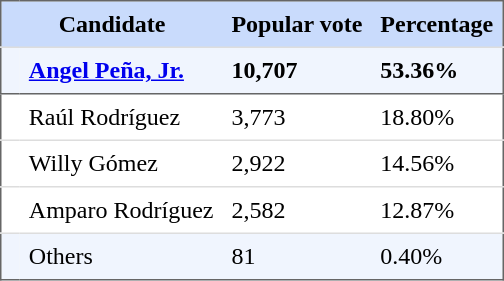<table style="border: 1px solid #666666; border-collapse: collapse" align="center" cellpadding="6">
<tr style="background-color: #C9DBFC">
<th colspan="2">Candidate</th>
<th>Popular vote</th>
<th>Percentage</th>
</tr>
<tr style="background-color: #F0F5FE">
<td style="border-top: 1px solid #DDDDDD"></td>
<td style="border-top: 1px solid #DDDDDD"><strong><a href='#'>Angel Peña, Jr.</a></strong></td>
<td style="border-top: 1px solid #DDDDDD"><strong>10,707</strong></td>
<td style="border-top: 1px solid #DDDDDD"><strong>53.36%</strong></td>
</tr>
<tr>
<td style="border-top: 1px solid #666666"></td>
<td style="border-top: 1px solid #666666">Raúl Rodríguez</td>
<td style="border-top: 1px solid #666666">3,773</td>
<td style="border-top: 1px solid #666666">18.80%</td>
</tr>
<tr>
<td style="border-top: 1px solid #DDDDDD"></td>
<td style="border-top: 1px solid #DDDDDD">Willy Gómez</td>
<td style="border-top: 1px solid #DDDDDD">2,922</td>
<td style="border-top: 1px solid #DDDDDD">14.56%</td>
</tr>
<tr>
<td style="border-top: 1px solid #DDDDDD"></td>
<td style="border-top: 1px solid #DDDDDD">Amparo Rodríguez</td>
<td style="border-top: 1px solid #DDDDDD">2,582</td>
<td style="border-top: 1px solid #DDDDDD">12.87%</td>
</tr>
<tr style="background-color: #F0F5FE">
<td style="border-top: 1px solid #DDDDDD"></td>
<td style="border-top: 1px solid #DDDDDD">Others</td>
<td style="border-top: 1px solid #DDDDDD">81</td>
<td style="border-top: 1px solid #DDDDDD">0.40%</td>
</tr>
</table>
